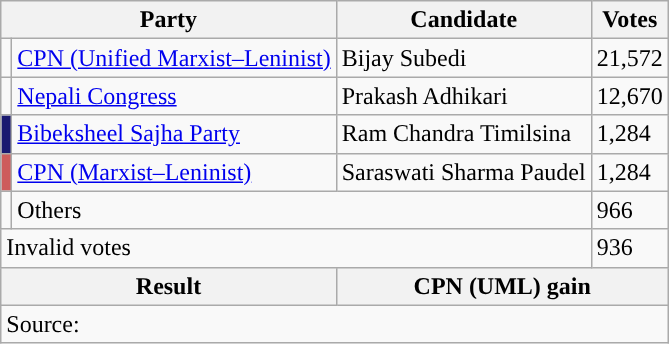<table class="wikitable">
<tr>
<th colspan="2">Party</th>
<th>Candidate</th>
<th>Votes</th>
</tr>
<tr>
<td style="background-color:"></td>
<td><a href='#'>CPN (Unified Marxist–Leninist)</a></td>
<td>Bijay Subedi</td>
<td>21,572</td>
</tr>
<tr>
<td style="background-color:"></td>
<td><a href='#'>Nepali Congress</a></td>
<td>Prakash Adhikari</td>
<td>12,670</td>
</tr>
<tr>
<td style="background-color:midnightblue"></td>
<td><a href='#'>Bibeksheel Sajha Party</a></td>
<td>Ram Chandra Timilsina</td>
<td>1,284</td>
</tr>
<tr>
<td style="background-color:indianred"></td>
<td><a href='#'>CPN (Marxist–Leninist)</a></td>
<td>Saraswati Sharma Paudel</td>
<td>1,284</td>
</tr>
<tr>
<td></td>
<td colspan="2">Others</td>
<td>966</td>
</tr>
<tr>
<td colspan="3">Invalid votes</td>
<td>936</td>
</tr>
<tr>
<th colspan="2">Result</th>
<th colspan="2">CPN (UML) gain</th>
</tr>
<tr>
<td colspan="4">Source: </td>
</tr>
</table>
